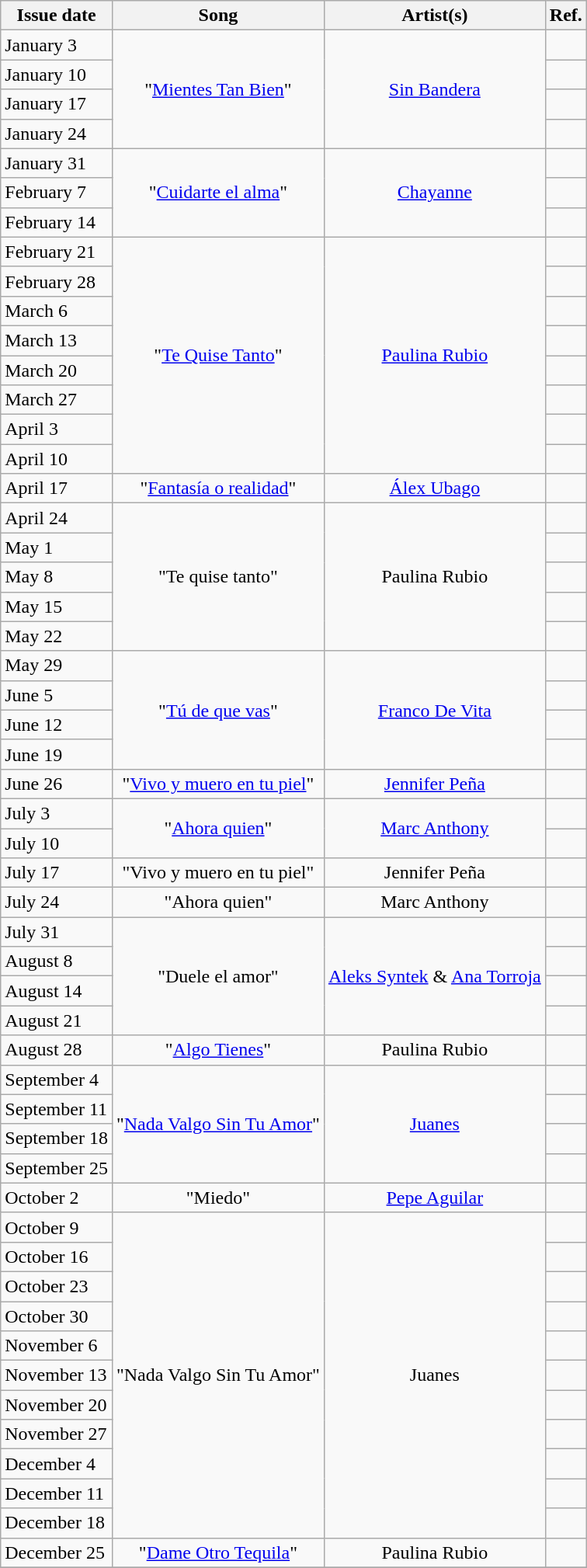<table class="wikitable">
<tr>
<th>Issue date</th>
<th>Song</th>
<th>Artist(s)</th>
<th>Ref.</th>
</tr>
<tr>
<td>January 3</td>
<td style="text-align: center;" rowspan="4">"<a href='#'>Mientes Tan Bien</a>"</td>
<td style="text-align: center;" rowspan="4"><a href='#'>Sin Bandera</a></td>
<td style="text-align: center;"></td>
</tr>
<tr>
<td>January 10</td>
<td style="text-align: center;"></td>
</tr>
<tr>
<td>January 17</td>
<td style="text-align: center;"></td>
</tr>
<tr>
<td>January 24</td>
<td style="text-align: center;"></td>
</tr>
<tr>
<td>January 31</td>
<td style="text-align: center;" rowspan="3">"<a href='#'>Cuidarte el alma</a>"</td>
<td style="text-align: center;" rowspan="3"><a href='#'>Chayanne</a></td>
<td style="text-align: center;"></td>
</tr>
<tr>
<td>February 7</td>
<td style="text-align: center;"></td>
</tr>
<tr>
<td>February 14</td>
<td style="text-align: center;"></td>
</tr>
<tr>
<td>February 21</td>
<td style="text-align: center;" rowspan="8">"<a href='#'>Te Quise Tanto</a>"</td>
<td style="text-align: center;" rowspan="8"><a href='#'>Paulina Rubio</a></td>
<td style="text-align: center;"></td>
</tr>
<tr>
<td>February 28</td>
<td style="text-align: center;"></td>
</tr>
<tr>
<td>March 6</td>
<td style="text-align: center;"></td>
</tr>
<tr>
<td>March 13</td>
<td style="text-align: center;"></td>
</tr>
<tr>
<td>March 20</td>
<td style="text-align: center;"></td>
</tr>
<tr>
<td>March 27</td>
<td style="text-align: center;"></td>
</tr>
<tr>
<td>April 3</td>
<td style="text-align: center;"></td>
</tr>
<tr>
<td>April 10</td>
<td style="text-align: center;"></td>
</tr>
<tr>
<td>April 17</td>
<td style="text-align: center;">"<a href='#'>Fantasía o realidad</a>"</td>
<td style="text-align: center;"><a href='#'>Álex Ubago</a></td>
<td style="text-align: center;"></td>
</tr>
<tr>
<td>April 24</td>
<td style="text-align: center;" rowspan="5">"Te quise tanto"</td>
<td style="text-align: center;" rowspan="5">Paulina Rubio</td>
<td style="text-align: center;"></td>
</tr>
<tr>
<td>May 1</td>
<td style="text-align: center;"></td>
</tr>
<tr>
<td>May 8</td>
<td style="text-align: center;"></td>
</tr>
<tr>
<td>May 15</td>
<td style="text-align: center;"></td>
</tr>
<tr>
<td>May 22</td>
<td style="text-align: center;"></td>
</tr>
<tr>
<td>May 29</td>
<td style="text-align: center;" rowspan="4">"<a href='#'>Tú de que vas</a>"</td>
<td style="text-align: center;" rowspan="4"><a href='#'>Franco De Vita</a></td>
<td style="text-align: center;"></td>
</tr>
<tr>
<td>June 5</td>
<td style="text-align: center;"></td>
</tr>
<tr>
<td>June 12</td>
<td style="text-align: center;"></td>
</tr>
<tr>
<td>June 19</td>
<td style="text-align: center;"></td>
</tr>
<tr>
<td>June 26</td>
<td style="text-align: center;">"<a href='#'>Vivo y muero en tu piel</a>"</td>
<td style="text-align: center;"><a href='#'>Jennifer Peña</a></td>
<td style="text-align: center;"></td>
</tr>
<tr>
<td>July 3</td>
<td style="text-align: center;" rowspan="2">"<a href='#'>Ahora quien</a>"</td>
<td style="text-align: center;" rowspan="2"><a href='#'>Marc Anthony</a></td>
<td style="text-align: center;"></td>
</tr>
<tr>
<td>July 10</td>
<td style="text-align: center;"></td>
</tr>
<tr>
<td>July 17</td>
<td style="text-align: center;">"Vivo y muero en tu piel"</td>
<td style="text-align: center;">Jennifer Peña</td>
<td style="text-align: center;"></td>
</tr>
<tr>
<td>July 24</td>
<td style="text-align: center;">"Ahora quien"</td>
<td style="text-align: center;">Marc Anthony</td>
<td style="text-align: center;"></td>
</tr>
<tr>
<td>July 31</td>
<td style="text-align: center;" rowspan="4">"Duele el amor"</td>
<td style="text-align: center;" rowspan="4"><a href='#'>Aleks Syntek</a> & <a href='#'>Ana Torroja</a></td>
<td style="text-align: center;"></td>
</tr>
<tr>
<td>August 8</td>
<td style="text-align: center;"></td>
</tr>
<tr>
<td>August 14</td>
<td style="text-align: center;"></td>
</tr>
<tr>
<td>August 21</td>
<td style="text-align: center;"></td>
</tr>
<tr>
<td>August 28</td>
<td style="text-align: center;">"<a href='#'>Algo Tienes</a>"</td>
<td style="text-align: center;">Paulina Rubio</td>
<td style="text-align: center;"></td>
</tr>
<tr>
<td>September 4</td>
<td style="text-align: center;" rowspan="4">"<a href='#'>Nada Valgo Sin Tu Amor</a>"</td>
<td style="text-align: center;" rowspan="4"><a href='#'>Juanes</a></td>
<td style="text-align: center;"></td>
</tr>
<tr>
<td>September 11</td>
<td style="text-align: center;"></td>
</tr>
<tr>
<td>September 18</td>
<td style="text-align: center;"></td>
</tr>
<tr>
<td>September 25</td>
<td style="text-align: center;"></td>
</tr>
<tr>
<td>October 2</td>
<td style="text-align: center;">"Miedo"</td>
<td style="text-align: center;"><a href='#'>Pepe Aguilar</a></td>
<td style="text-align: center;"></td>
</tr>
<tr>
<td>October 9</td>
<td style="text-align: center;" rowspan="11">"Nada Valgo Sin Tu Amor"</td>
<td style="text-align: center;" rowspan="11">Juanes</td>
<td style="text-align: center;"></td>
</tr>
<tr>
<td>October 16</td>
<td style="text-align: center;"></td>
</tr>
<tr>
<td>October 23</td>
<td style="text-align: center;"></td>
</tr>
<tr>
<td>October 30</td>
<td style="text-align: center;"></td>
</tr>
<tr>
<td>November 6</td>
<td style="text-align: center;"></td>
</tr>
<tr>
<td>November 13</td>
<td style="text-align: center;"></td>
</tr>
<tr>
<td>November 20</td>
<td style="text-align: center;"></td>
</tr>
<tr>
<td>November 27</td>
<td style="text-align: center;"></td>
</tr>
<tr>
<td>December 4</td>
<td style="text-align: center;"></td>
</tr>
<tr>
<td>December 11</td>
<td style="text-align: center;"></td>
</tr>
<tr>
<td>December 18</td>
<td style="text-align: center;"></td>
</tr>
<tr>
<td>December 25</td>
<td style="text-align: center;">"<a href='#'>Dame Otro Tequila</a>"</td>
<td style="text-align: center;">Paulina Rubio</td>
<td style="text-align: center;"></td>
</tr>
<tr>
</tr>
</table>
